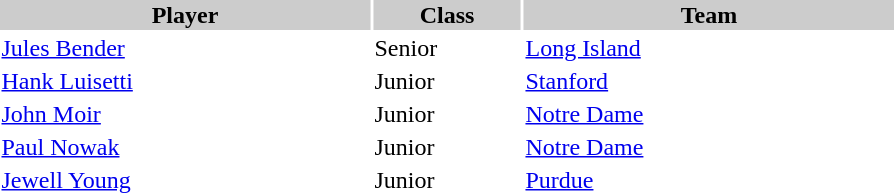<table style="width:600px" "border:'1' 'solid' 'gray'">
<tr>
<th bgcolor="#CCCCCC" style="width:40%">Player</th>
<th bgcolor="#CCCCCC" style="width:16%">Class</th>
<th bgcolor="#CCCCCC" style="width:40%">Team</th>
</tr>
<tr>
<td><a href='#'>Jules Bender</a></td>
<td>Senior</td>
<td><a href='#'>Long Island</a></td>
</tr>
<tr>
<td><a href='#'>Hank Luisetti</a></td>
<td>Junior</td>
<td><a href='#'>Stanford</a></td>
</tr>
<tr>
<td><a href='#'>John Moir</a></td>
<td>Junior</td>
<td><a href='#'>Notre Dame</a></td>
</tr>
<tr>
<td><a href='#'>Paul Nowak</a></td>
<td>Junior</td>
<td><a href='#'>Notre Dame</a></td>
</tr>
<tr>
<td><a href='#'>Jewell Young</a></td>
<td>Junior</td>
<td><a href='#'>Purdue</a></td>
</tr>
</table>
